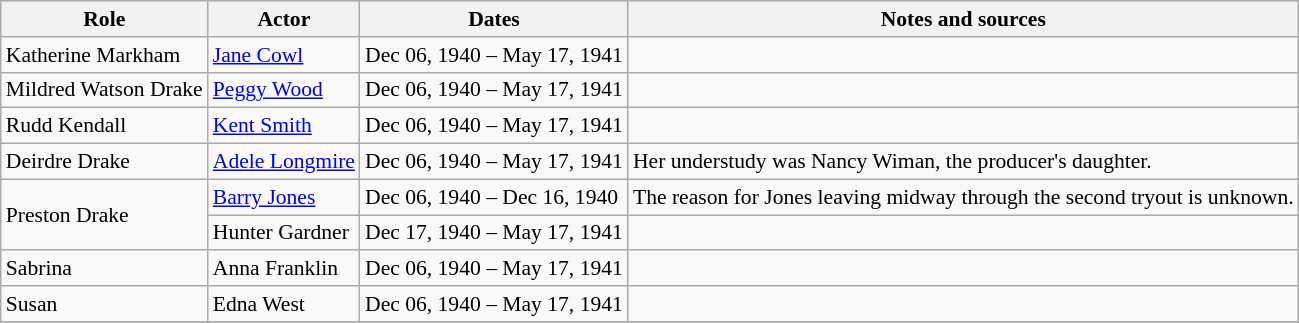<table class="wikitable sortable plainrowheaders" style="font-size: 90%">
<tr>
<th scope="col">Role</th>
<th scope="col">Actor</th>
<th scope="col">Dates</th>
<th scope="col">Notes and sources</th>
</tr>
<tr>
<td>Katherine Markham</td>
<td><a href='#'>Jane Cowl</a></td>
<td>Dec 06, 1940 – May 17, 1941</td>
<td></td>
</tr>
<tr>
<td>Mildred Watson Drake</td>
<td><a href='#'>Peggy Wood</a></td>
<td>Dec 06, 1940 – May 17, 1941</td>
<td></td>
</tr>
<tr>
<td>Rudd Kendall</td>
<td><a href='#'>Kent Smith</a></td>
<td>Dec 06, 1940 – May 17, 1941</td>
<td></td>
</tr>
<tr>
<td>Deirdre Drake</td>
<td><a href='#'>Adele Longmire</a></td>
<td>Dec 06, 1940 – May 17, 1941</td>
<td>Her understudy was Nancy Wiman, the producer's daughter.</td>
</tr>
<tr>
<td rowspan=2>Preston Drake</td>
<td><a href='#'>Barry Jones</a></td>
<td>Dec 06, 1940 – Dec 16, 1940</td>
<td>The reason for Jones leaving midway through the second tryout is unknown.</td>
</tr>
<tr>
<td>Hunter Gardner</td>
<td>Dec 17, 1940 – May 17, 1941</td>
<td></td>
</tr>
<tr>
<td>Sabrina</td>
<td>Anna Franklin</td>
<td>Dec 06, 1940 – May 17, 1941</td>
<td></td>
</tr>
<tr>
<td>Susan</td>
<td>Edna West</td>
<td>Dec 06, 1940 – May 17, 1941</td>
<td></td>
</tr>
<tr>
</tr>
</table>
